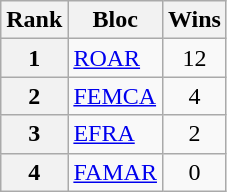<table class="wikitable">
<tr>
<th>Rank</th>
<th>Bloc</th>
<th>Wins</th>
</tr>
<tr>
<th>1</th>
<td><a href='#'>ROAR</a></td>
<td style="text-align:center;">12</td>
</tr>
<tr>
<th>2</th>
<td><a href='#'>FEMCA</a></td>
<td style="text-align:center;">4</td>
</tr>
<tr>
<th>3</th>
<td><a href='#'>EFRA</a></td>
<td style="text-align:center;">2</td>
</tr>
<tr>
<th>4</th>
<td><a href='#'>FAMAR</a></td>
<td style="text-align:center;">0</td>
</tr>
</table>
